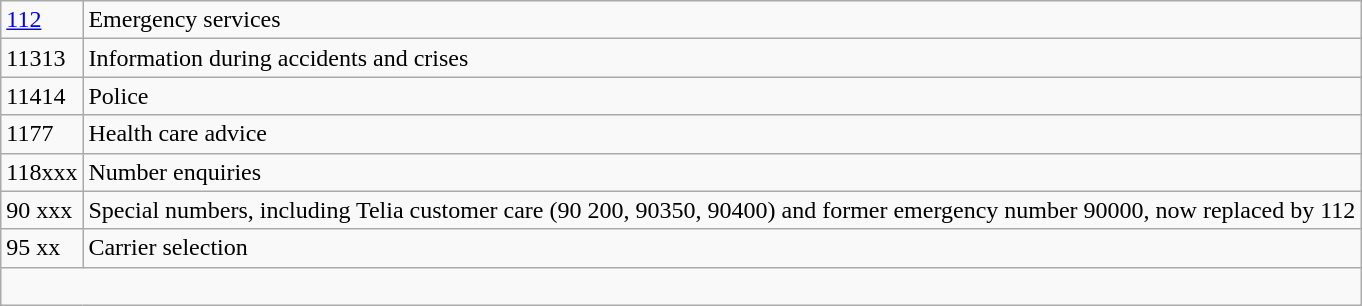<table class="wikitable">
<tr>
<td><a href='#'>112</a></td>
<td>Emergency services</td>
</tr>
<tr>
<td>11313</td>
<td>Information during accidents and crises</td>
</tr>
<tr>
<td>11414</td>
<td>Police</td>
</tr>
<tr>
<td>1177</td>
<td>Health care advice</td>
</tr>
<tr>
<td>118xxx</td>
<td>Number enquiries</td>
</tr>
<tr>
<td>90 xxx</td>
<td>Special numbers, including Telia customer care (90 200, 90350, 90400) and former emergency number 90000, now replaced by 112</td>
</tr>
<tr>
<td>95 xx</td>
<td>Carrier selection</td>
</tr>
<tr>
<td colspan=2><br></td>
</tr>
</table>
